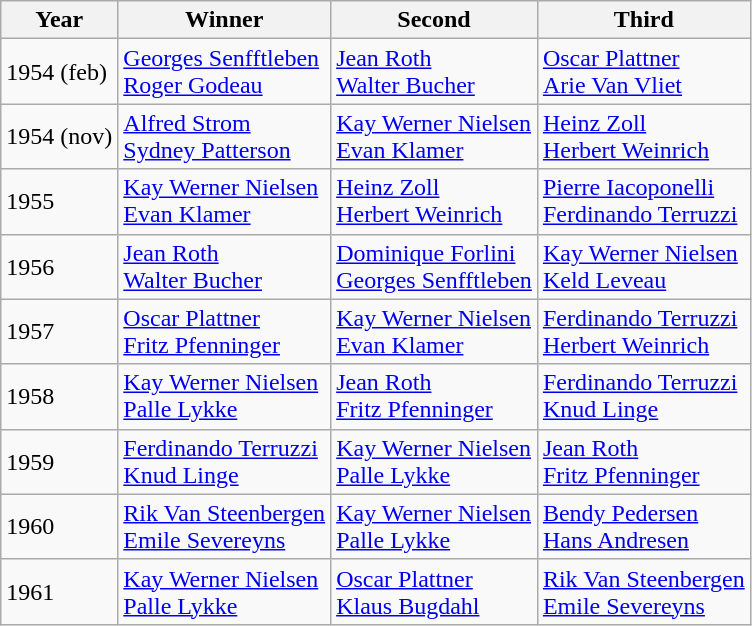<table class="wikitable">
<tr>
<th>Year</th>
<th>Winner</th>
<th>Second</th>
<th>Third</th>
</tr>
<tr>
<td>1954 (feb)</td>
<td> <a href='#'>Georges Senfftleben</a><br> <a href='#'>Roger Godeau</a></td>
<td> <a href='#'>Jean Roth</a><br> <a href='#'>Walter Bucher</a></td>
<td> <a href='#'>Oscar Plattner</a><br> <a href='#'>Arie Van Vliet</a></td>
</tr>
<tr>
<td>1954 (nov)</td>
<td> <a href='#'>Alfred Strom</a><br> <a href='#'>Sydney Patterson</a></td>
<td> <a href='#'>Kay Werner Nielsen</a><br> <a href='#'>Evan Klamer</a></td>
<td> <a href='#'>Heinz Zoll</a><br> <a href='#'>Herbert Weinrich</a></td>
</tr>
<tr>
<td>1955</td>
<td> <a href='#'>Kay Werner Nielsen</a><br> <a href='#'>Evan Klamer</a></td>
<td> <a href='#'>Heinz Zoll</a><br> <a href='#'>Herbert Weinrich</a></td>
<td> <a href='#'>Pierre Iacoponelli</a><br> <a href='#'>Ferdinando Terruzzi</a></td>
</tr>
<tr>
<td>1956</td>
<td> <a href='#'>Jean Roth</a><br> <a href='#'>Walter Bucher</a></td>
<td> <a href='#'>Dominique Forlini</a><br> <a href='#'>Georges Senfftleben</a></td>
<td> <a href='#'>Kay Werner Nielsen</a> <br> <a href='#'>Keld Leveau</a></td>
</tr>
<tr>
<td>1957</td>
<td> <a href='#'>Oscar Plattner</a><br> <a href='#'>Fritz Pfenninger</a></td>
<td> <a href='#'>Kay Werner Nielsen</a><br> <a href='#'>Evan Klamer</a></td>
<td> <a href='#'>Ferdinando Terruzzi</a><br> <a href='#'>Herbert Weinrich</a></td>
</tr>
<tr>
<td>1958</td>
<td> <a href='#'>Kay Werner Nielsen</a> <br> <a href='#'>Palle Lykke</a></td>
<td> <a href='#'>Jean Roth</a><br> <a href='#'>Fritz Pfenninger</a></td>
<td> <a href='#'>Ferdinando Terruzzi</a><br> <a href='#'>Knud Linge</a></td>
</tr>
<tr>
<td>1959</td>
<td> <a href='#'>Ferdinando Terruzzi</a><br> <a href='#'>Knud Linge</a></td>
<td> <a href='#'>Kay Werner Nielsen</a> <br> <a href='#'>Palle Lykke</a></td>
<td> <a href='#'>Jean Roth</a><br> <a href='#'>Fritz Pfenninger</a></td>
</tr>
<tr>
<td>1960</td>
<td> <a href='#'>Rik Van Steenbergen</a><br> <a href='#'>Emile Severeyns</a></td>
<td> <a href='#'>Kay Werner Nielsen</a> <br> <a href='#'>Palle Lykke</a></td>
<td> <a href='#'>Bendy Pedersen</a> <br> <a href='#'>Hans Andresen</a></td>
</tr>
<tr>
<td>1961</td>
<td> <a href='#'>Kay Werner Nielsen</a> <br> <a href='#'>Palle Lykke</a></td>
<td> <a href='#'>Oscar Plattner</a><br> <a href='#'>Klaus Bugdahl</a></td>
<td> <a href='#'>Rik Van Steenbergen</a><br> <a href='#'>Emile Severeyns</a></td>
</tr>
</table>
